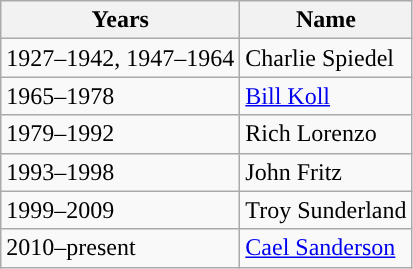<table class="wikitable">
<tr>
<th>Years</th>
<th>Name</th>
</tr>
<tr>
<td>1927–1942, 1947–1964</td>
<td>Charlie Spiedel</td>
</tr>
<tr>
<td>1965–1978</td>
<td><a href='#'>Bill Koll</a></td>
</tr>
<tr>
<td>1979–1992</td>
<td>Rich Lorenzo</td>
</tr>
<tr>
<td>1993–1998</td>
<td>John Fritz</td>
</tr>
<tr>
<td>1999–2009</td>
<td>Troy Sunderland</td>
</tr>
<tr>
<td>2010–present</td>
<td><a href='#'>Cael Sanderson</a></td>
</tr>
</table>
